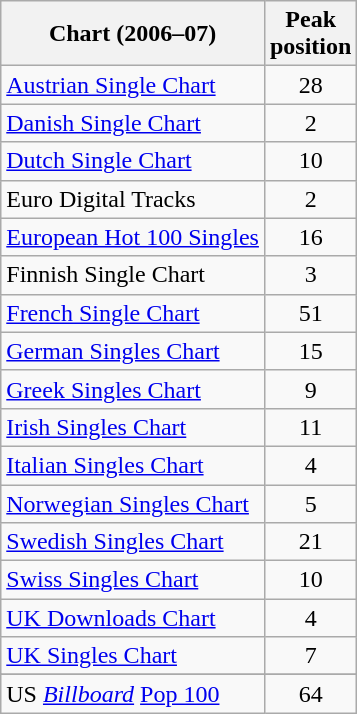<table class="wikitable sortable">
<tr>
<th>Chart (2006–07)</th>
<th>Peak<br>position</th>
</tr>
<tr>
<td><a href='#'>Austrian Single Chart</a></td>
<td align="center">28</td>
</tr>
<tr>
<td><a href='#'>Danish Single Chart</a></td>
<td align="center">2</td>
</tr>
<tr>
<td><a href='#'>Dutch Single Chart</a></td>
<td align="center">10</td>
</tr>
<tr>
<td>Euro Digital Tracks</td>
<td align="center">2</td>
</tr>
<tr>
<td><a href='#'>European Hot 100 Singles</a></td>
<td align="center">16</td>
</tr>
<tr>
<td>Finnish Single Chart</td>
<td align="center">3</td>
</tr>
<tr>
<td><a href='#'>French Single Chart</a></td>
<td align="center">51</td>
</tr>
<tr>
<td><a href='#'>German Singles Chart</a></td>
<td align="center">15</td>
</tr>
<tr>
<td><a href='#'>Greek Singles Chart</a></td>
<td align="center">9</td>
</tr>
<tr>
<td><a href='#'>Irish Singles Chart</a></td>
<td align="center">11</td>
</tr>
<tr>
<td><a href='#'>Italian Singles Chart</a></td>
<td align="center">4</td>
</tr>
<tr>
<td><a href='#'>Norwegian Singles Chart</a></td>
<td align="center">5</td>
</tr>
<tr>
<td><a href='#'>Swedish Singles Chart</a></td>
<td align="center">21</td>
</tr>
<tr>
<td><a href='#'>Swiss Singles Chart</a></td>
<td align="center">10</td>
</tr>
<tr>
<td><a href='#'>UK Downloads Chart</a></td>
<td align="center">4</td>
</tr>
<tr>
<td><a href='#'>UK Singles Chart</a></td>
<td align="center">7</td>
</tr>
<tr>
</tr>
<tr>
<td>US <em><a href='#'>Billboard</a></em> <a href='#'>Pop 100</a></td>
<td align="center">64</td>
</tr>
</table>
